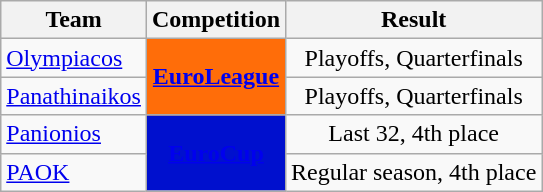<table class="wikitable sortable">
<tr>
<th>Team</th>
<th>Competition</th>
<th>Result</th>
</tr>
<tr>
<td><a href='#'>Olympiacos</a></td>
<td rowspan="2" style="background:#ff6d09;color:#ffffff;text-align:center"><strong><a href='#'><span>EuroLeague</span></a></strong></td>
<td style="text-align:center">Playoffs, Quarterfinals</td>
</tr>
<tr>
<td><a href='#'>Panathinaikos</a></td>
<td style="text-align:center">Playoffs, Quarterfinals</td>
</tr>
<tr>
<td><a href='#'>Panionios</a></td>
<td rowspan="2" style="background-color:#0010CE;color:white;text-align:center"><strong><a href='#'><span>EuroCup</span></a></strong></td>
<td style="text-align:center">Last 32, 4th place</td>
</tr>
<tr>
<td><a href='#'>PAOK</a></td>
<td style="text-align:center">Regular season, 4th place</td>
</tr>
</table>
